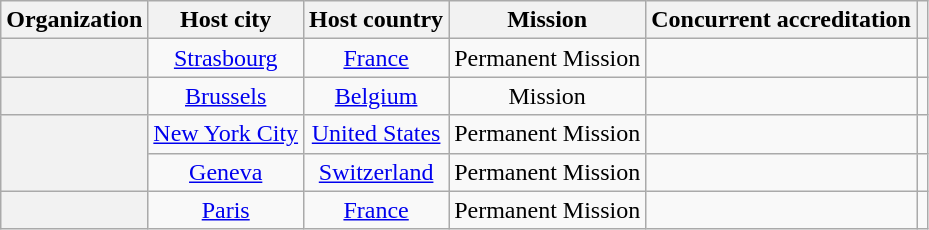<table class="wikitable plainrowheaders" style="text-align:center;">
<tr>
<th scope="col">Organization</th>
<th scope="col">Host city</th>
<th scope="col">Host country</th>
<th scope="col">Mission</th>
<th scope="col">Concurrent accreditation</th>
<th scope="col"></th>
</tr>
<tr>
<th scope="row"></th>
<td><a href='#'>Strasbourg</a></td>
<td><a href='#'>France</a></td>
<td>Permanent Mission</td>
<td></td>
<td></td>
</tr>
<tr>
<th scope="row"></th>
<td><a href='#'>Brussels</a></td>
<td><a href='#'>Belgium</a></td>
<td>Mission</td>
<td></td>
<td></td>
</tr>
<tr>
<th scope="row" rowspan="2"></th>
<td><a href='#'>New York City</a></td>
<td><a href='#'>United States</a></td>
<td>Permanent Mission</td>
<td></td>
<td></td>
</tr>
<tr>
<td><a href='#'>Geneva</a></td>
<td><a href='#'>Switzerland</a></td>
<td>Permanent Mission</td>
<td></td>
<td></td>
</tr>
<tr>
<th scope="row"></th>
<td><a href='#'>Paris</a></td>
<td><a href='#'>France</a></td>
<td>Permanent Mission</td>
<td></td>
<td></td>
</tr>
</table>
